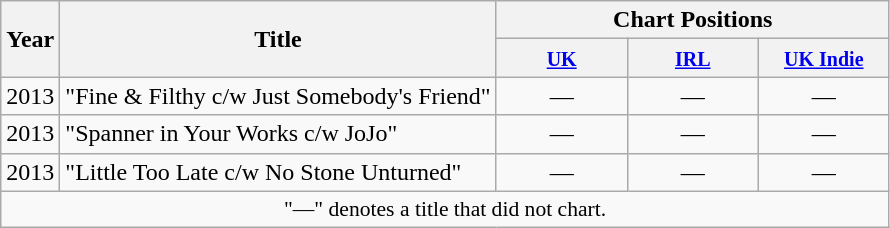<table class="wikitable" style="text-align:center;">
<tr>
<th rowspan="2">Year</th>
<th rowspan="2">Title</th>
<th colspan="3">Chart Positions</th>
</tr>
<tr>
<th width="80"><small><a href='#'>UK</a></small></th>
<th width="80"><small><a href='#'>IRL</a></small></th>
<th width="80"><small><a href='#'>UK Indie</a></small></th>
</tr>
<tr>
<td>2013</td>
<td style="text-align:left;">"Fine & Filthy c/w Just Somebody's Friend"</td>
<td align="center">—</td>
<td align="center">—</td>
<td align="center">—</td>
</tr>
<tr>
<td>2013</td>
<td style="text-align:left;">"Spanner in Your Works c/w JoJo"</td>
<td align="center">—</td>
<td align="center">—</td>
<td align="center">—</td>
</tr>
<tr>
<td>2013</td>
<td style="text-align:left;">"Little Too Late c/w No Stone Unturned"</td>
<td align="center">—</td>
<td align="center">—</td>
<td align="center">—</td>
</tr>
<tr>
<td colspan="6" style="font-size:90%">"—" denotes a title that did not chart.</td>
</tr>
</table>
